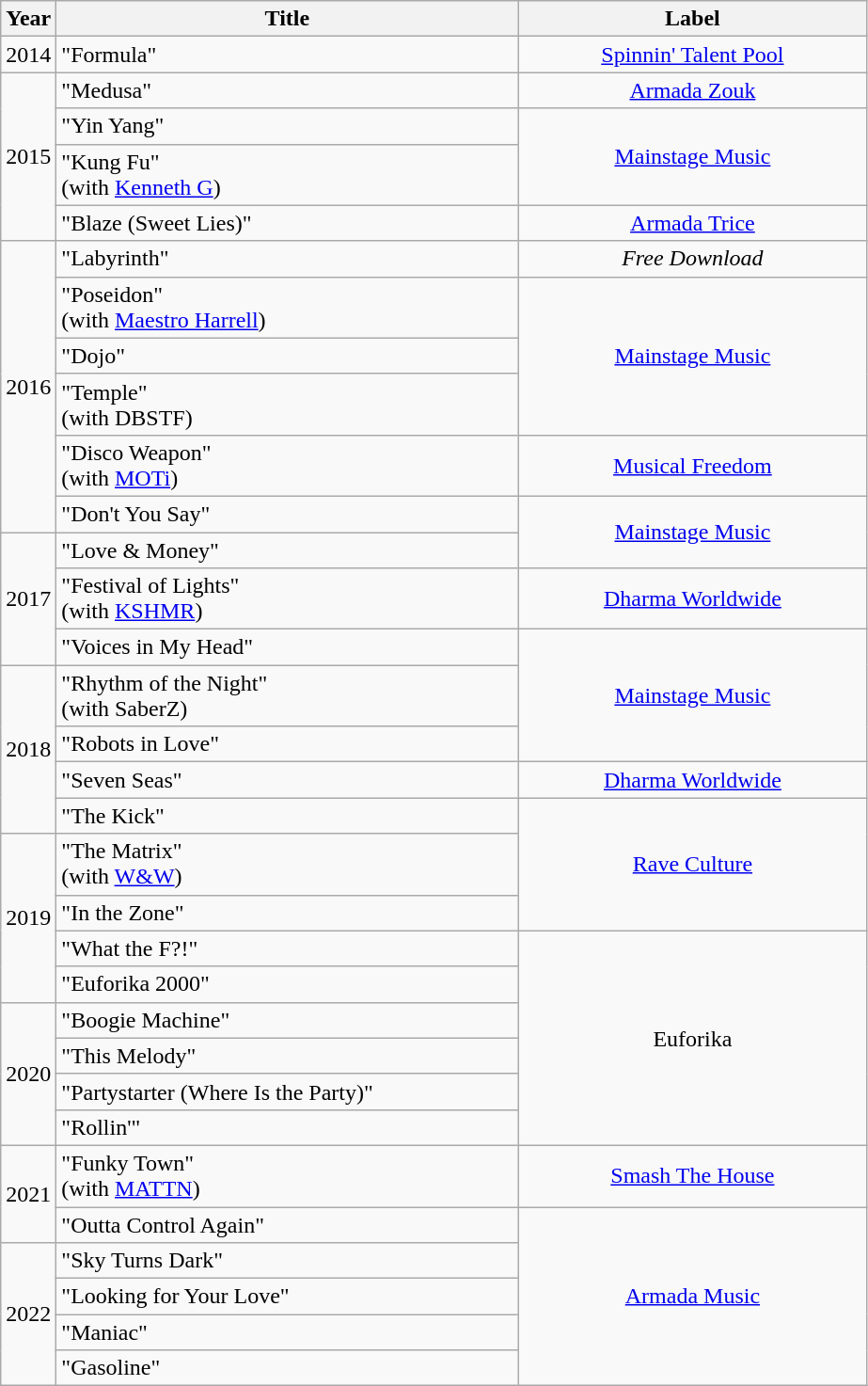<table class="wikitable sortable plainrowheaders" style="text-align:center;">
<tr>
<th>Year</th>
<th scope="col" style="width:20em;">Title</th>
<th scope="col" style="width:15em;">Label</th>
</tr>
<tr>
<td>2014</td>
<td style="text-align:left;">"Formula"</td>
<td><a href='#'>Spinnin' Talent Pool</a></td>
</tr>
<tr>
<td rowspan="4">2015</td>
<td style="text-align:left;">"Medusa"</td>
<td><a href='#'>Armada Zouk</a></td>
</tr>
<tr>
<td style="text-align:left;">"Yin Yang"</td>
<td rowspan="2"><a href='#'>Mainstage Music</a></td>
</tr>
<tr>
<td style="text-align:left;">"Kung Fu" <br><span>(with <a href='#'>Kenneth G</a>)</span></td>
</tr>
<tr>
<td style="text-align:left;">"Blaze (Sweet Lies)"</td>
<td><a href='#'>Armada Trice</a></td>
</tr>
<tr>
<td rowspan="6">2016</td>
<td style="text-align:left;">"Labyrinth"</td>
<td><em>Free Download</em></td>
</tr>
<tr>
<td style="text-align:left;">"Poseidon" <br><span>(with <a href='#'>Maestro Harrell</a>)</span></td>
<td rowspan="3"><a href='#'>Mainstage Music</a></td>
</tr>
<tr>
<td style="text-align:left;">"Dojo"</td>
</tr>
<tr>
<td style="text-align:left;">"Temple" <br><span>(with DBSTF)</span></td>
</tr>
<tr>
<td style="text-align:left;">"Disco Weapon" <br><span>(with <a href='#'>MOTi</a>)</span></td>
<td><a href='#'>Musical Freedom</a></td>
</tr>
<tr>
<td style="text-align:left;">"Don't You Say"</td>
<td rowspan="2"><a href='#'>Mainstage Music</a></td>
</tr>
<tr>
<td rowspan="3">2017</td>
<td style="text-align:left;">"Love & Money"</td>
</tr>
<tr>
<td style="text-align:left;">"Festival of Lights" <br><span>(with <a href='#'>KSHMR</a>)</span></td>
<td><a href='#'>Dharma Worldwide</a></td>
</tr>
<tr>
<td style="text-align:left;">"Voices in My Head"</td>
<td rowspan="3"><a href='#'>Mainstage Music</a></td>
</tr>
<tr>
<td rowspan="4">2018</td>
<td style="text-align:left;">"Rhythm of the Night" <br><span>(with SaberZ)</span></td>
</tr>
<tr>
<td style="text-align:left;">"Robots in Love"</td>
</tr>
<tr>
<td style="text-align:left;">"Seven Seas"</td>
<td><a href='#'>Dharma Worldwide</a></td>
</tr>
<tr>
<td style="text-align:left;">"The Kick"</td>
<td rowspan="3"><a href='#'>Rave Culture</a></td>
</tr>
<tr>
<td rowspan="4">2019</td>
<td style="text-align:left;">"The Matrix" <br><span>(with <a href='#'>W&W</a>)</span></td>
</tr>
<tr>
<td style="text-align:left;">"In the Zone"</td>
</tr>
<tr>
<td style="text-align:left;">"What the F?!"</td>
<td rowspan="6">Euforika</td>
</tr>
<tr>
<td style="text-align:left;">"Euforika 2000"</td>
</tr>
<tr>
<td rowspan="4">2020</td>
<td style="text-align:left;">"Boogie Machine"</td>
</tr>
<tr>
<td style="text-align:left;">"This Melody"</td>
</tr>
<tr>
<td style="text-align:left;">"Partystarter (Where Is the Party)"</td>
</tr>
<tr>
<td style="text-align:left;">"Rollin'"</td>
</tr>
<tr>
<td rowspan="2">2021</td>
<td style="text-align:left;">"Funky Town" <br><span>(with <a href='#'>MATTN</a>)</span></td>
<td><a href='#'>Smash The House</a></td>
</tr>
<tr>
<td style="text-align:left;">"Outta Control Again"</td>
<td rowspan="5"><a href='#'>Armada Music</a></td>
</tr>
<tr>
<td rowspan="4">2022</td>
<td style="text-align:left;">"Sky Turns Dark"</td>
</tr>
<tr>
<td style="text-align:left;">"Looking for Your Love"</td>
</tr>
<tr>
<td style="text-align:left;">"Maniac"</td>
</tr>
<tr>
<td style="text-align:left;">"Gasoline"</td>
</tr>
</table>
